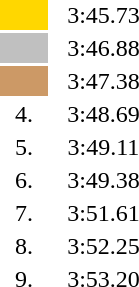<table style="text-align:center">
<tr>
<td width=30 bgcolor=gold></td>
<td align=left></td>
<td width=60>3:45.73</td>
</tr>
<tr>
<td bgcolor=silver></td>
<td align=left></td>
<td>3:46.88</td>
</tr>
<tr>
<td bgcolor=cc9966></td>
<td align=left></td>
<td>3:47.38</td>
</tr>
<tr>
<td>4.</td>
<td align=left></td>
<td>3:48.69</td>
</tr>
<tr>
<td>5.</td>
<td align=left></td>
<td>3:49.11</td>
</tr>
<tr>
<td>6.</td>
<td align=left></td>
<td>3:49.38</td>
</tr>
<tr>
<td>7.</td>
<td align=left></td>
<td>3:51.61</td>
</tr>
<tr>
<td>8.</td>
<td align=left></td>
<td>3:52.25</td>
</tr>
<tr>
<td>9.</td>
<td align=left></td>
<td>3:53.20</td>
</tr>
</table>
